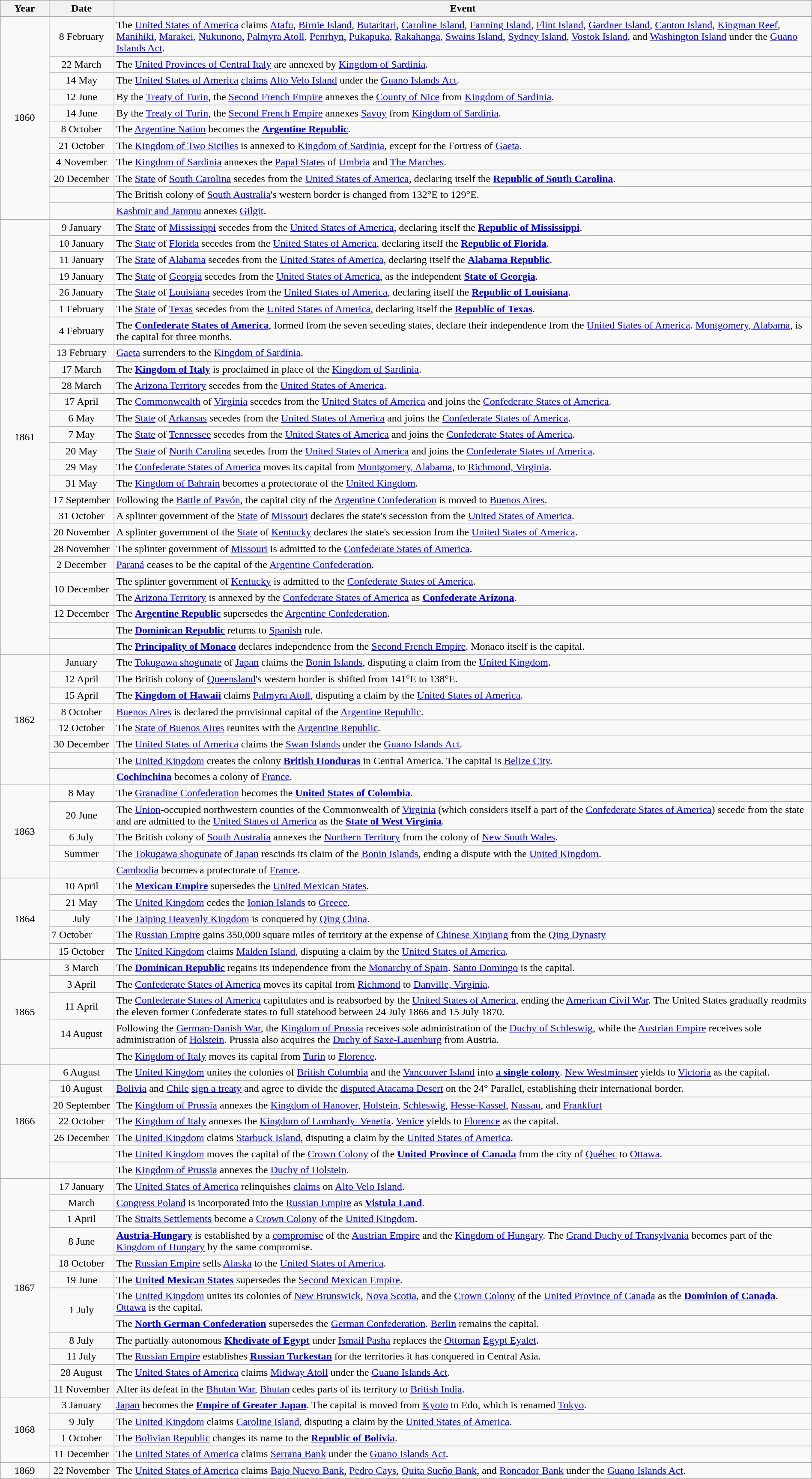<table class=wikitable style="width:100%;">
<tr>
<th style="width:6%">Year</th>
<th style="width:8%">Date</th>
<th style="width:86%">Event</th>
</tr>
<tr>
<td rowspan=11 align=center>1860</td>
<td align=center>8 February</td>
<td>The <a href='#'>United States of America</a> claims <a href='#'>Atafu</a>, <a href='#'>Birnie Island</a>, <a href='#'>Butaritari</a>, <a href='#'>Caroline Island</a>, <a href='#'>Fanning Island</a>, <a href='#'>Flint Island</a>, <a href='#'>Gardner Island</a>, <a href='#'>Canton Island</a>, <a href='#'>Kingman Reef</a>, <a href='#'>Manihiki</a>, <a href='#'>Marakei</a>, <a href='#'>Nukunono</a>, <a href='#'>Palmyra Atoll</a>, <a href='#'>Penrhyn</a>, <a href='#'>Pukapuka</a>, <a href='#'>Rakahanga</a>, <a href='#'>Swains Island</a>, <a href='#'>Sydney Island</a>, <a href='#'>Vostok Island</a>, and <a href='#'>Washington Island</a> under the <a href='#'>Guano Islands Act</a>.</td>
</tr>
<tr>
<td align=center>22 March</td>
<td>The <a href='#'>United Provinces of Central Italy</a> are annexed by <a href='#'>Kingdom of Sardinia</a>.</td>
</tr>
<tr>
<td align=center>14 May</td>
<td>The <a href='#'>United States of America</a> <a href='#'>claims</a> <a href='#'>Alto Velo Island</a> under the <a href='#'>Guano Islands Act</a>.</td>
</tr>
<tr>
<td align=center>12 June</td>
<td>By the <a href='#'>Treaty of Turin</a>, the <a href='#'>Second French Empire</a> annexes the <a href='#'>County of Nice</a> from <a href='#'>Kingdom of Sardinia</a>.</td>
</tr>
<tr>
<td align=center>14 June</td>
<td>By the <a href='#'>Treaty of Turin</a>, the <a href='#'>Second French Empire</a> annexes <a href='#'>Savoy</a> from  <a href='#'>Kingdom of Sardinia</a>.</td>
</tr>
<tr>
<td align=center>8 October</td>
<td>The <a href='#'>Argentine Nation</a> becomes the <strong><a href='#'>Argentine Republic</a></strong>.</td>
</tr>
<tr>
<td align=center>21 October</td>
<td>The <a href='#'>Kingdom of Two Sicilies</a> is annexed to <a href='#'>Kingdom of Sardinia</a>, except for the Fortress of <a href='#'>Gaeta</a>.</td>
</tr>
<tr>
<td align=center>4 November</td>
<td>The <a href='#'>Kingdom of Sardinia</a> annexes the <a href='#'>Papal States</a> of <a href='#'>Umbria</a> and <a href='#'>The Marches</a>.</td>
</tr>
<tr>
<td align=center>20 December</td>
<td>The <a href='#'>State</a> of <a href='#'>South Carolina</a> secedes from the <a href='#'>United States of America</a>, declaring itself the <strong><a href='#'>Republic of South Carolina</a></strong>.</td>
</tr>
<tr>
<td></td>
<td>The British colony of <a href='#'>South Australia</a>'s western border is changed from 132°E to 129°E.</td>
</tr>
<tr>
<td></td>
<td><a href='#'>Kashmir and Jammu</a> annexes <a href='#'>Gilgit</a>.</td>
</tr>
<tr>
<td rowspan=26 align=center>1861</td>
<td align=center>9 January</td>
<td>The <a href='#'>State</a> of <a href='#'>Mississippi</a> secedes from the <a href='#'>United States of America</a>, declaring itself the <strong><a href='#'>Republic of Mississippi</a></strong>.</td>
</tr>
<tr>
<td align=center>10 January</td>
<td>The <a href='#'>State</a> of <a href='#'>Florida</a> secedes from the <a href='#'>United States of America</a>, declaring itself the <strong><a href='#'>Republic of Florida</a></strong>.</td>
</tr>
<tr>
<td align=center>11 January</td>
<td>The <a href='#'>State</a> of <a href='#'>Alabama</a> secedes from the <a href='#'>United States of America</a>, declaring itself the <strong><a href='#'>Alabama Republic</a></strong>.</td>
</tr>
<tr>
<td align=center>19 January</td>
<td>The <a href='#'>State</a> of <a href='#'>Georgia</a> secedes from the <a href='#'>United States of America</a>, as the independent <strong><a href='#'>State of Georgia</a></strong>.</td>
</tr>
<tr>
<td align=center>26 January</td>
<td>The <a href='#'>State</a> of <a href='#'>Louisiana</a> secedes from the <a href='#'>United States of America</a>, declaring itself the <strong><a href='#'>Republic of Louisiana</a></strong>.</td>
</tr>
<tr>
<td align=center>1 February</td>
<td>The <a href='#'>State</a> of <a href='#'>Texas</a> secedes from the <a href='#'>United States of America</a>, declaring itself the <strong><a href='#'>Republic of Texas</a></strong>.</td>
</tr>
<tr>
<td align=center>4 February</td>
<td>The <strong><a href='#'>Confederate States of America</a></strong>, formed from the seven seceding states, declare their independence from the <a href='#'>United States of America</a>. <a href='#'>Montgomery, Alabama</a>, is the capital for three months.</td>
</tr>
<tr>
<td align=center>13 February</td>
<td><a href='#'>Gaeta</a> surrenders to the <a href='#'>Kingdom of Sardinia</a>.</td>
</tr>
<tr>
<td align=center>17 March</td>
<td>The <strong><a href='#'>Kingdom of Italy</a></strong> is proclaimed in place of the <a href='#'>Kingdom of Sardinia</a>.</td>
</tr>
<tr>
<td align=center>28 March</td>
<td>The <a href='#'>Arizona Territory</a> secedes from the <a href='#'>United States of America</a>.</td>
</tr>
<tr>
<td align=center>17 April</td>
<td>The <a href='#'>Commonwealth</a> of <a href='#'>Virginia</a> secedes from the <a href='#'>United States of America</a> and joins the <a href='#'>Confederate States of America</a>.</td>
</tr>
<tr>
<td align=center>6 May</td>
<td>The <a href='#'>State</a> of <a href='#'>Arkansas</a> secedes from the <a href='#'>United States of America</a> and joins the <a href='#'>Confederate States of America</a>.</td>
</tr>
<tr>
<td align=center>7 May</td>
<td>The <a href='#'>State</a> of <a href='#'>Tennessee</a> secedes from the <a href='#'>United States of America</a> and joins the <a href='#'>Confederate States of America</a>.</td>
</tr>
<tr>
<td align=center>20 May</td>
<td>The <a href='#'>State</a> of <a href='#'>North Carolina</a> secedes from the <a href='#'>United States of America</a> and joins the <a href='#'>Confederate States of America</a>.</td>
</tr>
<tr>
<td align=center>29 May</td>
<td>The <a href='#'>Confederate States of America</a> moves its capital from <a href='#'>Montgomery, Alabama</a>, to <a href='#'>Richmond, Virginia</a>.</td>
</tr>
<tr>
<td align=center>31 May</td>
<td>The <a href='#'>Kingdom of Bahrain</a> becomes a protectorate of the <a href='#'>United Kingdom</a>.</td>
</tr>
<tr>
<td align=center>17 September</td>
<td>Following the <a href='#'>Battle of Pavón</a>, the capital city of the <a href='#'>Argentine Confederation</a> is moved to <a href='#'>Buenos Aires</a>.</td>
</tr>
<tr>
<td align=center>31 October</td>
<td>A splinter government of the <a href='#'>State</a> of <a href='#'>Missouri</a> declares the state's secession from the <a href='#'>United States of America</a>.</td>
</tr>
<tr>
<td align=center>20 November</td>
<td>A splinter government of the <a href='#'>State</a> of <a href='#'>Kentucky</a> declares the state's secession from the <a href='#'>United States of America</a>.</td>
</tr>
<tr>
<td align=center>28 November</td>
<td>The splinter government of <a href='#'>Missouri</a> is admitted to the <a href='#'>Confederate States of America</a>.</td>
</tr>
<tr>
<td align=center>2 December</td>
<td><a href='#'>Paraná</a> ceases to be the capital of the <a href='#'>Argentine Confederation</a>.</td>
</tr>
<tr>
<td rowspan=2 align=center>10 December</td>
<td>The splinter government of <a href='#'>Kentucky</a> is admitted to the <a href='#'>Confederate States of America</a>.</td>
</tr>
<tr>
<td>The <a href='#'>Arizona Territory</a> is annexed by the <a href='#'>Confederate States of America</a> as <strong><a href='#'>Confederate Arizona</a></strong>.</td>
</tr>
<tr>
<td align=center>12 December</td>
<td>The <strong><a href='#'>Argentine Republic</a></strong> supersedes the <a href='#'>Argentine Confederation</a>.</td>
</tr>
<tr>
<td></td>
<td>The <strong><a href='#'>Dominican Republic</a></strong> returns to <a href='#'>Spanish</a> rule.</td>
</tr>
<tr>
<td></td>
<td>The <strong><a href='#'>Principality of Monaco</a></strong> declares independence from the <a href='#'>Second French Empire</a>. Monaco itself is the capital.</td>
</tr>
<tr>
<td rowspan=8 align=center>1862</td>
<td align=center>January</td>
<td>The <a href='#'>Tokugawa shogunate</a> of <a href='#'>Japan</a> claims the <a href='#'>Bonin Islands</a>, disputing a claim from the <a href='#'>United Kingdom</a>.</td>
</tr>
<tr>
<td align=center>12 April</td>
<td>The British colony of <a href='#'>Queensland</a>'s western border is shifted from 141°E to 138°E.</td>
</tr>
<tr>
<td align=center>15 April</td>
<td>The <strong><a href='#'>Kingdom of Hawaii</a></strong> claims <a href='#'>Palmyra Atoll</a>, disputing a claim by the <a href='#'>United States of America</a>.</td>
</tr>
<tr>
<td align=center>8 October</td>
<td><a href='#'>Buenos Aires</a> is declared the provisional capital of the <a href='#'>Argentine Republic</a>.</td>
</tr>
<tr>
<td align=center>12 October</td>
<td>The <a href='#'>State of Buenos Aires</a> reunites with the <a href='#'>Argentine Republic</a>.</td>
</tr>
<tr>
<td align=center>30 December</td>
<td>The <a href='#'>United States of America</a> claims the <a href='#'>Swan Islands</a> under the <a href='#'>Guano Islands Act</a>.</td>
</tr>
<tr>
<td></td>
<td>The <a href='#'>United Kingdom</a> creates the colony <strong><a href='#'>British Honduras</a></strong> in Central America. The capital is <a href='#'>Belize City</a>.</td>
</tr>
<tr>
<td></td>
<td><strong><a href='#'>Cochinchina</a></strong> becomes a colony of <a href='#'>France</a>.</td>
</tr>
<tr>
<td rowspan=5 align=center>1863</td>
<td align=center>8 May</td>
<td>The <a href='#'>Granadine Confederation</a> becomes the <strong><a href='#'>United States of Colombia</a></strong>.</td>
</tr>
<tr>
<td align=center>20 June</td>
<td>The <a href='#'>Union</a>-occupied northwestern counties of the Commonwealth of <a href='#'>Virginia</a> (which considers itself a part of the <a href='#'>Confederate States of America</a>) secede from the state and are admitted to the <a href='#'>United States of America</a> as the <strong><a href='#'>State of West Virginia</a></strong>.</td>
</tr>
<tr>
<td align=center>6 July</td>
<td>The British colony of <a href='#'>South Australia</a> annexes the <a href='#'>Northern Territory</a> from the colony of <a href='#'>New South Wales</a>.</td>
</tr>
<tr>
<td align=center>Summer</td>
<td>The <a href='#'>Tokugawa shogunate</a> of <a href='#'>Japan</a> rescinds its claim of the <a href='#'>Bonin Islands</a>, ending a dispute with the <a href='#'>United Kingdom</a>.</td>
</tr>
<tr>
<td></td>
<td><a href='#'>Cambodia</a> becomes a protectorate of <a href='#'>France</a>.</td>
</tr>
<tr>
<td rowspan="5" align="center">1864</td>
<td align=center>10 April</td>
<td>The <strong><a href='#'>Mexican Empire</a></strong> supersedes the <a href='#'>United Mexican States</a>.</td>
</tr>
<tr>
<td align=center>21 May</td>
<td>The <a href='#'>United Kingdom</a> cedes the <a href='#'>Ionian Islands</a> to <a href='#'>Greece</a>.</td>
</tr>
<tr>
<td align=center>July</td>
<td>The <a href='#'>Taiping Heavenly Kingdom</a> is conquered by <a href='#'>Qing China</a>.</td>
</tr>
<tr>
<td>7 October</td>
<td>The <a href='#'>Russian Empire</a> gains 350,000 square miles of territory at the expense of <a href='#'>Chinese Xinjiang</a> from the <a href='#'>Qing Dynasty</a></td>
</tr>
<tr>
<td align=center>15 October</td>
<td>The <a href='#'>United Kingdom</a> claims <a href='#'>Malden Island</a>, disputing a claim by the <a href='#'>United States of America</a>.</td>
</tr>
<tr>
<td rowspan=5 align=center>1865</td>
<td align=center>3 March</td>
<td>The <strong><a href='#'>Dominican Republic</a></strong> regains its independence from the <a href='#'>Monarchy of Spain</a>. <a href='#'>Santo Domingo</a> is the capital.</td>
</tr>
<tr>
<td align=center>3 April</td>
<td>The <a href='#'>Confederate States of America</a> moves its capital from <a href='#'>Richmond</a> to <a href='#'>Danville, Virginia</a>.</td>
</tr>
<tr>
<td align=center>11 April</td>
<td>The <a href='#'>Confederate States of America</a> capitulates and is reabsorbed by the <a href='#'>United States of America</a>, ending the <a href='#'>American Civil War</a>. The United States gradually readmits the eleven former Confederate states to full statehood between 24 July 1866 and 15 July 1870.</td>
</tr>
<tr>
<td align=center>14 August</td>
<td>Following the <a href='#'>German-Danish War</a>, the <a href='#'>Kingdom of Prussia</a> receives sole administration of the <a href='#'>Duchy of Schleswig</a>, while the <a href='#'>Austrian Empire</a> receives sole administration of <a href='#'>Holstein</a>. Prussia also acquires the <a href='#'>Duchy of Saxe-Lauenburg</a> from Austria.</td>
</tr>
<tr>
<td></td>
<td>The <a href='#'>Kingdom of Italy</a> moves its capital from <a href='#'>Turin</a> to <a href='#'>Florence</a>.</td>
</tr>
<tr>
<td rowspan=7 align=center>1866</td>
<td align=center>6 August</td>
<td>The <a href='#'>United Kingdom</a> unites the colonies of <a href='#'>British Columbia</a> and the <a href='#'>Vancouver Island</a> into <strong><a href='#'>a single colony</a></strong>. <a href='#'>New Westminster</a> yields to <a href='#'>Victoria</a> as the capital.</td>
</tr>
<tr>
<td align=center>10 August</td>
<td><a href='#'>Bolivia</a> and <a href='#'>Chile</a> <a href='#'>sign a treaty</a> and agree to divide the <a href='#'>disputed Atacama Desert</a> on the 24° Parallel, establishing their international border.</td>
</tr>
<tr>
<td align=center>20 September</td>
<td>The <a href='#'>Kingdom of Prussia</a> annexes the <a href='#'>Kingdom of Hanover</a>, <a href='#'>Holstein</a>, <a href='#'>Schleswig</a>, <a href='#'>Hesse-Kassel</a>, <a href='#'>Nassau</a>, and <a href='#'>Frankfurt</a></td>
</tr>
<tr>
<td align=center>22 October</td>
<td>The <a href='#'>Kingdom of Italy</a> annexes the <a href='#'>Kingdom of Lombardy–Venetia</a>. <a href='#'>Venice</a> yields to <a href='#'>Florence</a> as the capital.</td>
</tr>
<tr>
<td align=center>26 December</td>
<td>The <a href='#'>United Kingdom</a> claims <a href='#'>Starbuck Island</a>, disputing a claim by the <a href='#'>United States of America</a>.</td>
</tr>
<tr>
<td></td>
<td>The <a href='#'>United Kingdom</a> moves the capital of the <a href='#'>Crown Colony</a> of the <strong><a href='#'>United Province of Canada</a></strong> from the city of <a href='#'>Québec</a> to <a href='#'>Ottawa</a>.</td>
</tr>
<tr>
<td></td>
<td>The <a href='#'>Kingdom of Prussia</a> annexes the <a href='#'>Duchy of Holstein</a>.</td>
</tr>
<tr>
<td rowspan=12 align=center>1867</td>
<td align=center>17 January</td>
<td>The <a href='#'>United States of America</a> relinquishes <a href='#'>claims</a> on <a href='#'>Alto Velo Island</a>.</td>
</tr>
<tr>
<td align=center>March</td>
<td><a href='#'>Congress Poland</a> is incorporated into the <a href='#'>Russian Empire</a> as <strong><a href='#'>Vistula Land</a></strong>.</td>
</tr>
<tr>
<td align=center>1 April</td>
<td>The <a href='#'>Straits Settlements</a> become a <a href='#'>Crown Colony</a> of the <a href='#'>United Kingdom</a>.</td>
</tr>
<tr>
<td align=center>8 June</td>
<td><strong><a href='#'>Austria-Hungary</a></strong> is established by a <a href='#'>compromise</a> of the <a href='#'>Austrian Empire</a> and the <a href='#'>Kingdom of Hungary</a>. The <a href='#'>Grand Duchy of Transylvania</a> becomes part of the <a href='#'>Kingdom of Hungary</a> by the same compromise.</td>
</tr>
<tr>
<td align=center>18 October</td>
<td>The <a href='#'>Russian Empire</a> sells <a href='#'>Alaska</a> to the <a href='#'>United States of America</a>.</td>
</tr>
<tr>
<td align=center>19 June</td>
<td>The <strong><a href='#'>United Mexican States</a></strong> supersedes the <a href='#'>Second Mexican Empire</a>.</td>
</tr>
<tr>
<td rowspan=2 align=center>1 July</td>
<td>The <a href='#'>United Kingdom</a> unites its colonies of <a href='#'>New Brunswick</a>, <a href='#'>Nova Scotia</a>, and the <a href='#'>Crown Colony</a> of the <a href='#'>United Province of Canada</a> as the <strong><a href='#'>Dominion of Canada</a></strong>. <a href='#'>Ottawa</a> is the capital.</td>
</tr>
<tr>
<td>The <strong><a href='#'>North German Confederation</a></strong> supersedes the <a href='#'>German Confederation</a>. <a href='#'>Berlin</a> remains the capital.</td>
</tr>
<tr>
<td align=center>8 July</td>
<td>The partially autonomous <strong><a href='#'>Khedivate of Egypt</a></strong> under <a href='#'>Ismail Pasha</a> replaces the <a href='#'>Ottoman</a> <a href='#'>Egypt Eyalet</a>.</td>
</tr>
<tr>
<td align=center>11 July</td>
<td>The <a href='#'>Russian Empire</a> establishes <strong><a href='#'>Russian Turkestan</a></strong> for the territories it has conquered in Central Asia.</td>
</tr>
<tr>
<td align=center>28 August</td>
<td>The <a href='#'>United States of America</a> claims <a href='#'>Midway Atoll</a> under the <a href='#'>Guano Islands Act</a>.</td>
</tr>
<tr>
<td align=center>11 November</td>
<td>After its defeat in the <a href='#'>Bhutan War</a>, <a href='#'>Bhutan</a> cedes parts of its territory to <a href='#'>British India</a>.</td>
</tr>
<tr>
<td rowspan=4 align=center>1868</td>
<td align=center>3 January</td>
<td><a href='#'>Japan</a> becomes the <strong><a href='#'>Empire of Greater Japan</a></strong>. The capital is moved from <a href='#'>Kyoto</a> to Edo, which is renamed <a href='#'>Tokyo</a>.</td>
</tr>
<tr>
<td align=center>9 July</td>
<td>The <a href='#'>United Kingdom</a> claims <a href='#'>Caroline Island</a>, disputing a claim by the <a href='#'>United States of America</a>.</td>
</tr>
<tr>
<td align=center>1 October</td>
<td>The <a href='#'>Bolivian Republic</a> changes its name to the <strong><a href='#'>Republic of Bolivia</a></strong>.</td>
</tr>
<tr>
<td align=center>11 December</td>
<td>The <a href='#'>United States of America</a> claims <a href='#'>Serrana Bank</a> under the <a href='#'>Guano Islands Act</a>.</td>
</tr>
<tr>
<td align=center>1869</td>
<td align=center>22 November</td>
<td>The <a href='#'>United States of America</a> claims <a href='#'>Bajo Nuevo Bank</a>, <a href='#'>Pedro Cays</a>, <a href='#'>Quita Sueño Bank</a>, and <a href='#'>Roncador Bank</a> under the <a href='#'>Guano Islands Act</a>.</td>
</tr>
</table>
